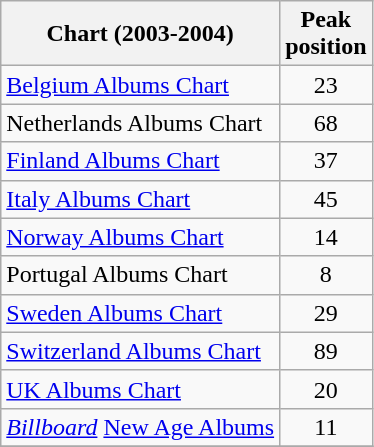<table class="wikitable sortable">
<tr>
<th align="left">Chart (2003-2004)</th>
<th align="center">Peak<br>position</th>
</tr>
<tr>
<td align="left"><a href='#'>Belgium Albums Chart</a></td>
<td align="center">23</td>
</tr>
<tr>
<td align="left">Netherlands Albums Chart</td>
<td align="center">68</td>
</tr>
<tr>
<td align="left"><a href='#'>Finland Albums Chart</a></td>
<td align="center">37</td>
</tr>
<tr>
<td align="left"><a href='#'>Italy Albums Chart</a></td>
<td align="center">45</td>
</tr>
<tr>
<td align="left"><a href='#'>Norway Albums Chart</a></td>
<td align="center">14</td>
</tr>
<tr>
<td align="left">Portugal Albums Chart</td>
<td align="center">8</td>
</tr>
<tr>
<td align="left"><a href='#'>Sweden Albums Chart</a></td>
<td align="center">29</td>
</tr>
<tr>
<td align="left"><a href='#'>Switzerland Albums Chart</a></td>
<td align="center">89</td>
</tr>
<tr>
<td align="left"><a href='#'>UK Albums Chart</a></td>
<td align="center">20</td>
</tr>
<tr>
<td align="left"><em><a href='#'>Billboard</a></em> <a href='#'>New Age Albums</a></td>
<td align="center">11</td>
</tr>
<tr>
</tr>
</table>
